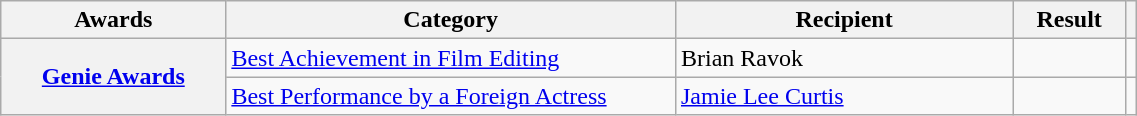<table class="wikitable unsortable plainrowheaders" style="width:60%;">
<tr>
<th width=20%>Awards</th>
<th style="width:40%;">Category</th>
<th style="width:30%;">Recipient</th>
<th style="width:10%;">Result</th>
<th class="unsortable" width=3%></th>
</tr>
<tr>
<th scope="row" rowspan="2"><a href='#'>Genie Awards</a></th>
<td><a href='#'>Best Achievement in Film Editing</a></td>
<td>Brian Ravok</td>
<td></td>
<td style="text-align:center;"></td>
</tr>
<tr>
<td><a href='#'>Best Performance by a Foreign Actress</a></td>
<td><a href='#'>Jamie Lee Curtis</a></td>
<td></td>
<td style="text-align:center;"></td>
</tr>
</table>
